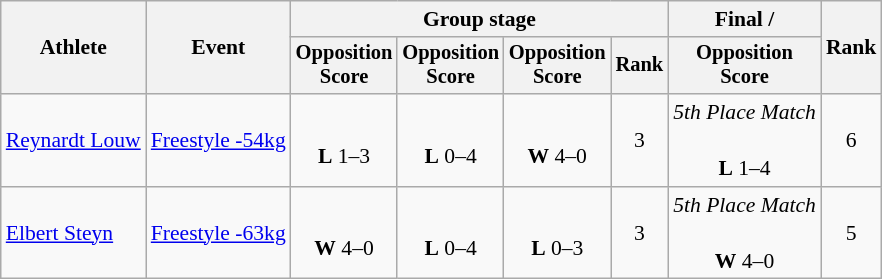<table class="wikitable" style="font-size:90%">
<tr>
<th rowspan=2>Athlete</th>
<th rowspan=2>Event</th>
<th colspan=4>Group stage</th>
<th>Final / </th>
<th rowspan=2>Rank</th>
</tr>
<tr style="font-size:95%">
<th>Opposition<br>Score</th>
<th>Opposition<br>Score</th>
<th>Opposition<br>Score</th>
<th>Rank</th>
<th>Opposition<br>Score</th>
</tr>
<tr align=center>
<td align=left><a href='#'>Reynardt Louw</a></td>
<td align=left><a href='#'>Freestyle -54kg</a></td>
<td><br><strong>L</strong> 1–3 <sup></sup></td>
<td><br><strong>L</strong> 0–4 <sup></sup></td>
<td><br><strong>W</strong> 4–0 <sup></sup></td>
<td>3</td>
<td><em>5th Place Match</em><br><br><strong>L</strong> 1–4 <sup></sup></td>
<td>6</td>
</tr>
<tr align=center>
<td align=left><a href='#'>Elbert Steyn</a></td>
<td align=left><a href='#'>Freestyle -63kg</a></td>
<td><br><strong>W</strong> 4–0 <sup></sup></td>
<td><br><strong>L</strong> 0–4 <sup></sup></td>
<td><br><strong>L</strong> 0–3 <sup></sup></td>
<td>3</td>
<td><em>5th Place Match</em><br><br><strong>W</strong> 4–0 <sup></sup></td>
<td>5</td>
</tr>
</table>
